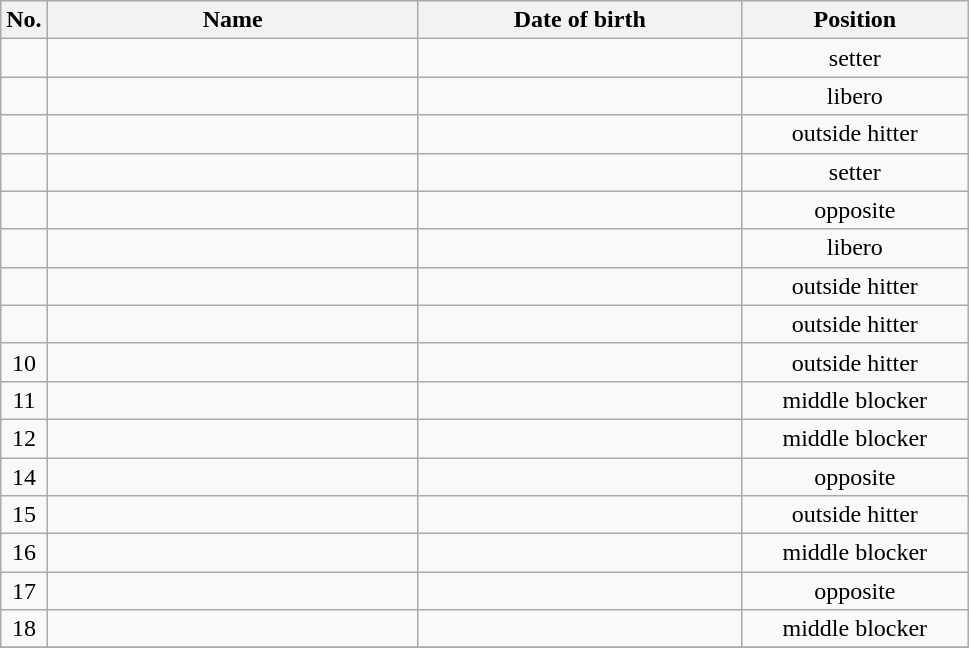<table class="wikitable sortable" style="font-size:100%; text-align:center;">
<tr>
<th>No.</th>
<th style="width:15em">Name</th>
<th style="width:13em">Date of birth</th>
<th style="width:9em">Position</th>
</tr>
<tr>
<td></td>
<td align=left> </td>
<td align=right></td>
<td>setter</td>
</tr>
<tr>
<td></td>
<td align=left> </td>
<td align=right></td>
<td>libero</td>
</tr>
<tr>
<td></td>
<td align=left> </td>
<td align=right></td>
<td>outside hitter</td>
</tr>
<tr>
<td></td>
<td align=left> </td>
<td align=right></td>
<td>setter</td>
</tr>
<tr>
<td></td>
<td align=left> </td>
<td align=right></td>
<td>opposite</td>
</tr>
<tr>
<td></td>
<td align=left> </td>
<td align=right></td>
<td>libero</td>
</tr>
<tr>
<td></td>
<td align=left> </td>
<td align=right></td>
<td>outside hitter</td>
</tr>
<tr>
<td></td>
<td align=left> </td>
<td align=right></td>
<td>outside hitter</td>
</tr>
<tr>
<td>10</td>
<td align=left> </td>
<td align=right></td>
<td>outside hitter</td>
</tr>
<tr>
<td>11</td>
<td align=left> </td>
<td align=right></td>
<td>middle blocker</td>
</tr>
<tr>
<td>12</td>
<td align=left> </td>
<td align=right></td>
<td>middle blocker</td>
</tr>
<tr>
<td>14</td>
<td align=left> </td>
<td align=right></td>
<td>opposite</td>
</tr>
<tr>
<td>15</td>
<td align=left> </td>
<td align=right></td>
<td>outside hitter</td>
</tr>
<tr>
<td>16</td>
<td align=left> </td>
<td align=right></td>
<td>middle blocker</td>
</tr>
<tr>
<td>17</td>
<td align=left> </td>
<td align=right></td>
<td>opposite</td>
</tr>
<tr>
<td>18</td>
<td align=left> </td>
<td align=right></td>
<td>middle blocker</td>
</tr>
<tr>
</tr>
</table>
